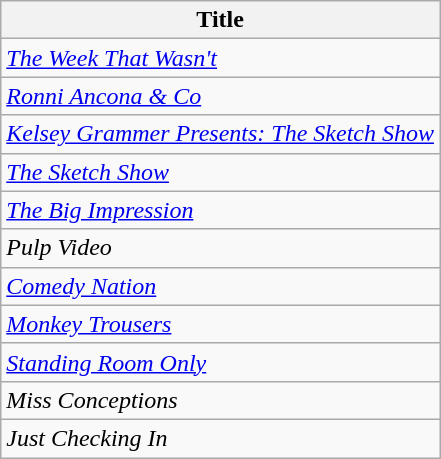<table class="wikitable sortable">
<tr>
<th>Title</th>
</tr>
<tr>
<td><em><a href='#'>The Week That Wasn't</a></em></td>
</tr>
<tr>
<td><em><a href='#'>Ronni Ancona & Co</a></em></td>
</tr>
<tr>
<td><em><a href='#'>Kelsey Grammer Presents: The Sketch Show</a></em></td>
</tr>
<tr>
<td><em><a href='#'>The Sketch Show</a></em></td>
</tr>
<tr>
<td><em><a href='#'>The Big Impression</a></em></td>
</tr>
<tr>
<td><em>Pulp Video</em></td>
</tr>
<tr>
<td><em><a href='#'>Comedy Nation</a></em></td>
</tr>
<tr>
<td><em><a href='#'>Monkey Trousers</a></em></td>
</tr>
<tr>
<td><em><a href='#'>Standing Room Only</a></em></td>
</tr>
<tr>
<td><em>Miss Conceptions</em></td>
</tr>
<tr>
<td><em>Just Checking In</em></td>
</tr>
</table>
